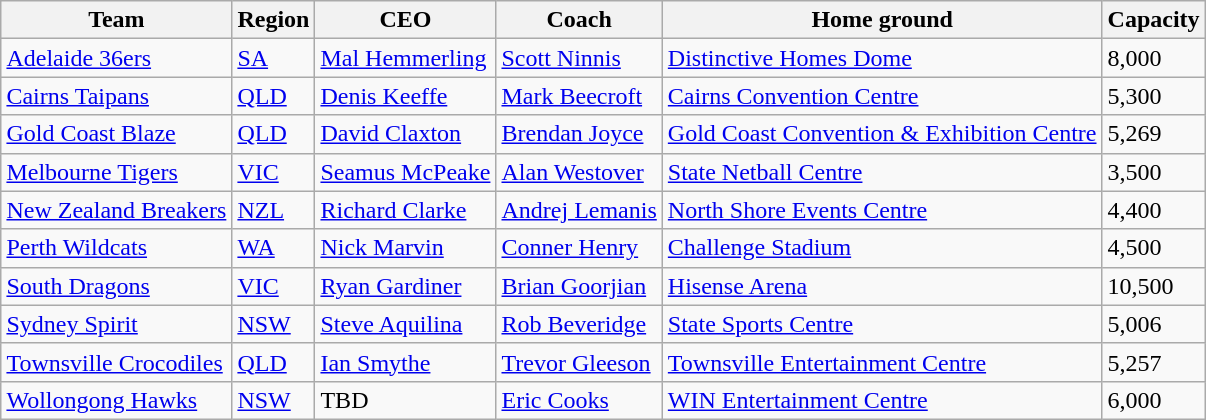<table style="margin:auto;"  class="wikitable">
<tr>
<th>Team</th>
<th>Region</th>
<th>CEO</th>
<th>Coach</th>
<th>Home ground</th>
<th>Capacity</th>
</tr>
<tr>
<td><a href='#'>Adelaide 36ers</a></td>
<td><a href='#'>SA</a></td>
<td><a href='#'>Mal Hemmerling</a></td>
<td><a href='#'>Scott Ninnis</a></td>
<td><a href='#'>Distinctive Homes Dome</a></td>
<td>8,000</td>
</tr>
<tr>
<td><a href='#'>Cairns Taipans</a></td>
<td><a href='#'>QLD</a></td>
<td><a href='#'>Denis Keeffe</a></td>
<td><a href='#'>Mark Beecroft</a></td>
<td><a href='#'>Cairns Convention Centre</a></td>
<td>5,300</td>
</tr>
<tr>
<td><a href='#'>Gold Coast Blaze</a></td>
<td><a href='#'>QLD</a></td>
<td><a href='#'>David Claxton</a></td>
<td><a href='#'>Brendan Joyce</a></td>
<td><a href='#'>Gold Coast Convention & Exhibition Centre</a></td>
<td>5,269</td>
</tr>
<tr>
<td><a href='#'>Melbourne Tigers</a></td>
<td><a href='#'>VIC</a></td>
<td><a href='#'>Seamus McPeake</a></td>
<td><a href='#'>Alan Westover</a></td>
<td><a href='#'>State Netball Centre</a></td>
<td>3,500</td>
</tr>
<tr>
<td><a href='#'>New Zealand Breakers</a></td>
<td><a href='#'>NZL</a></td>
<td><a href='#'>Richard Clarke</a></td>
<td><a href='#'>Andrej Lemanis</a></td>
<td><a href='#'>North Shore Events Centre</a></td>
<td>4,400</td>
</tr>
<tr>
<td><a href='#'>Perth Wildcats</a></td>
<td><a href='#'>WA</a></td>
<td><a href='#'>Nick Marvin</a></td>
<td><a href='#'>Conner Henry</a></td>
<td><a href='#'>Challenge Stadium</a></td>
<td>4,500</td>
</tr>
<tr>
<td><a href='#'>South Dragons</a></td>
<td><a href='#'>VIC</a></td>
<td><a href='#'>Ryan Gardiner</a></td>
<td><a href='#'>Brian Goorjian</a></td>
<td><a href='#'>Hisense Arena</a></td>
<td>10,500</td>
</tr>
<tr>
<td><a href='#'>Sydney Spirit</a></td>
<td><a href='#'>NSW</a></td>
<td><a href='#'>Steve Aquilina</a></td>
<td><a href='#'>Rob Beveridge</a></td>
<td><a href='#'>State Sports Centre</a></td>
<td>5,006</td>
</tr>
<tr>
<td><a href='#'>Townsville Crocodiles</a></td>
<td><a href='#'>QLD</a></td>
<td><a href='#'>Ian Smythe</a></td>
<td><a href='#'>Trevor Gleeson</a></td>
<td><a href='#'>Townsville Entertainment Centre</a></td>
<td>5,257</td>
</tr>
<tr>
<td><a href='#'>Wollongong Hawks</a></td>
<td><a href='#'>NSW</a></td>
<td>TBD</td>
<td><a href='#'>Eric Cooks</a></td>
<td><a href='#'>WIN Entertainment Centre</a></td>
<td>6,000</td>
</tr>
</table>
